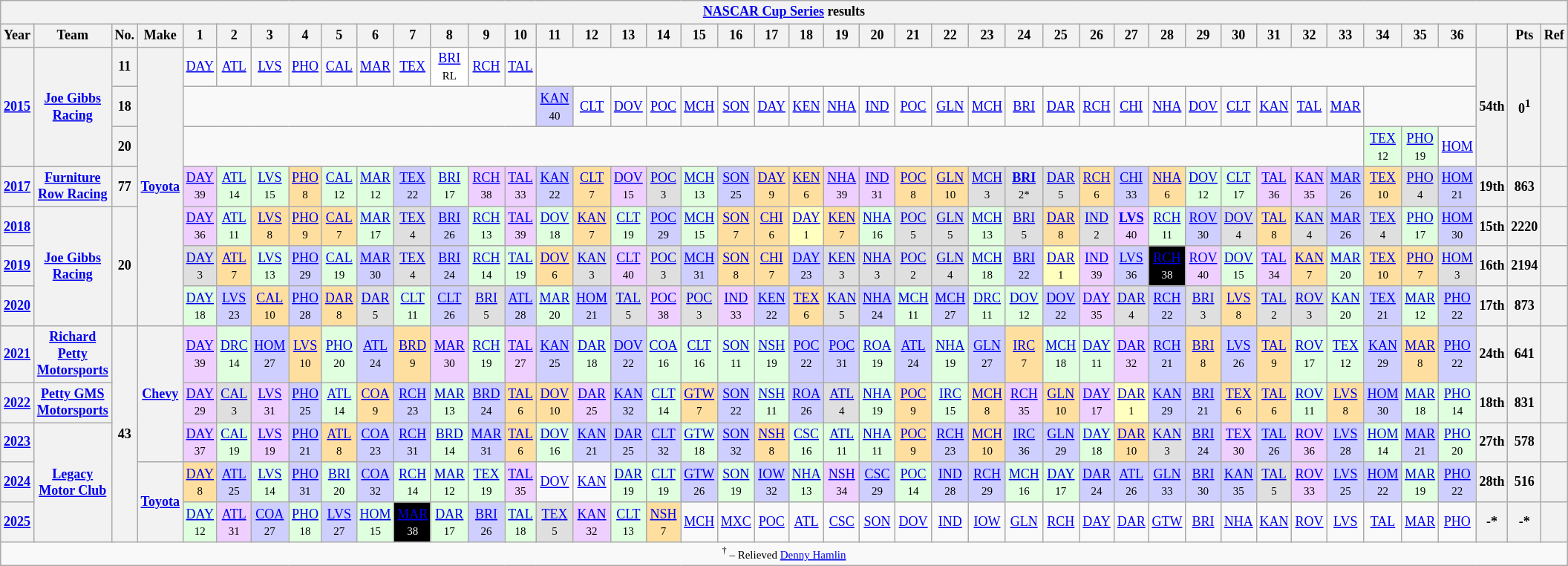<table class="wikitable" style="text-align:center; font-size:75%">
<tr>
<th colspan=45><a href='#'>NASCAR Cup Series</a> results</th>
</tr>
<tr>
<th>Year</th>
<th>Team</th>
<th>No.</th>
<th>Make</th>
<th>1</th>
<th>2</th>
<th>3</th>
<th>4</th>
<th>5</th>
<th>6</th>
<th>7</th>
<th>8</th>
<th>9</th>
<th>10</th>
<th>11</th>
<th>12</th>
<th>13</th>
<th>14</th>
<th>15</th>
<th>16</th>
<th>17</th>
<th>18</th>
<th>19</th>
<th>20</th>
<th>21</th>
<th>22</th>
<th>23</th>
<th>24</th>
<th>25</th>
<th>26</th>
<th>27</th>
<th>28</th>
<th>29</th>
<th>30</th>
<th>31</th>
<th>32</th>
<th>33</th>
<th>34</th>
<th>35</th>
<th>36</th>
<th></th>
<th>Pts</th>
<th>Ref</th>
</tr>
<tr>
<th rowspan=3><a href='#'>2015</a></th>
<th rowspan=3><a href='#'>Joe Gibbs Racing</a></th>
<th>11</th>
<th rowspan="7"><a href='#'>Toyota</a></th>
<td><a href='#'>DAY</a></td>
<td><a href='#'>ATL</a></td>
<td><a href='#'>LVS</a></td>
<td><a href='#'>PHO</a></td>
<td><a href='#'>CAL</a></td>
<td><a href='#'>MAR</a></td>
<td><a href='#'>TEX</a></td>
<td style="background:#FFFFFF;"><a href='#'>BRI</a><br><small>RL</small></td>
<td><a href='#'>RCH</a></td>
<td><a href='#'>TAL</a></td>
<td colspan=26></td>
<th rowspan=3>54th</th>
<th rowspan=3>0<sup>1</sup></th>
<th rowspan=3></th>
</tr>
<tr>
<th>18</th>
<td colspan=10></td>
<td style="background:#CFCFFF;"><a href='#'>KAN</a><br><small>40</small></td>
<td><a href='#'>CLT</a></td>
<td><a href='#'>DOV</a></td>
<td><a href='#'>POC</a></td>
<td><a href='#'>MCH</a></td>
<td><a href='#'>SON</a></td>
<td><a href='#'>DAY</a></td>
<td><a href='#'>KEN</a></td>
<td><a href='#'>NHA</a></td>
<td><a href='#'>IND</a></td>
<td><a href='#'>POC</a></td>
<td><a href='#'>GLN</a></td>
<td><a href='#'>MCH</a></td>
<td><a href='#'>BRI</a></td>
<td><a href='#'>DAR</a></td>
<td><a href='#'>RCH</a></td>
<td><a href='#'>CHI</a></td>
<td><a href='#'>NHA</a></td>
<td><a href='#'>DOV</a></td>
<td><a href='#'>CLT</a></td>
<td><a href='#'>KAN</a></td>
<td><a href='#'>TAL</a></td>
<td><a href='#'>MAR</a></td>
<td colspan=3></td>
</tr>
<tr>
<th>20</th>
<td colspan=33></td>
<td style="background:#DFFFDF;"><a href='#'>TEX</a><br><small>12</small></td>
<td style="background:#DFFFDF;"><a href='#'>PHO</a><br><small>19</small></td>
<td><a href='#'>HOM</a></td>
</tr>
<tr>
<th><a href='#'>2017</a></th>
<th><a href='#'>Furniture Row Racing</a></th>
<th>77</th>
<td style="background:#EFCFFF;"><a href='#'>DAY</a><br><small>39</small></td>
<td style="background:#DFFFDF;"><a href='#'>ATL</a><br><small>14</small></td>
<td style="background:#DFFFDF;"><a href='#'>LVS</a><br><small>15</small></td>
<td style="background:#FFDF9F;"><a href='#'>PHO</a><br><small>8</small></td>
<td style="background:#DFFFDF;"><a href='#'>CAL</a><br><small>12</small></td>
<td style="background:#DFFFDF;"><a href='#'>MAR</a><br><small>12</small></td>
<td style="background:#CFCFFF;"><a href='#'>TEX</a><br><small>22</small></td>
<td style="background:#DFFFDF;"><a href='#'>BRI</a><br><small>17</small></td>
<td style="background:#EFCFFF;"><a href='#'>RCH</a><br><small>38</small></td>
<td style="background:#EFCFFF;"><a href='#'>TAL</a><br><small>33</small></td>
<td style="background:#CFCFFF;"><a href='#'>KAN</a><br><small>22</small></td>
<td style="background:#FFDF9F;"><a href='#'>CLT</a><br><small>7</small></td>
<td style="background:#EFCFFF;"><a href='#'>DOV</a><br><small>15</small></td>
<td style="background:#DFDFDF;"><a href='#'>POC</a><br><small>3</small></td>
<td style="background:#DFFFDF;"><a href='#'>MCH</a><br><small>13</small></td>
<td style="background:#CFCFFF;"><a href='#'>SON</a><br><small>25</small></td>
<td style="background:#FFDF9F;"><a href='#'>DAY</a><br><small>9</small></td>
<td style="background:#FFDF9F;"><a href='#'>KEN</a><br><small>6</small></td>
<td style="background:#EFCFFF;"><a href='#'>NHA</a><br><small>39</small></td>
<td style="background:#EFCFFF;"><a href='#'>IND</a><br><small>31</small></td>
<td style="background:#FFDF9F;"><a href='#'>POC</a><br><small>8</small></td>
<td style="background:#FFDF9F;"><a href='#'>GLN</a><br><small>10</small></td>
<td style="background:#DFDFDF;"><a href='#'>MCH</a><br><small>3</small></td>
<td style="background:#DFDFDF;"><strong><a href='#'>BRI</a></strong><br><small>2*</small></td>
<td style="background:#DFDFDF;"><a href='#'>DAR</a><br><small>5</small></td>
<td style="background:#FFDF9F;"><a href='#'>RCH</a><br><small>6</small></td>
<td style="background:#CFCFFF;"><a href='#'>CHI</a><br><small>33</small></td>
<td style="background:#FFDF9F;"><a href='#'>NHA</a><br><small>6</small></td>
<td style="background:#DFFFDF;"><a href='#'>DOV</a><br><small>12</small></td>
<td style="background:#DFFFDF;"><a href='#'>CLT</a><br><small>17</small></td>
<td style="background:#EFCFFF;"><a href='#'>TAL</a><br><small>36</small></td>
<td style="background:#EFCFFF;"><a href='#'>KAN</a><br><small>35</small></td>
<td style="background:#CFCFFF;"><a href='#'>MAR</a><br><small>26</small></td>
<td style="background:#FFDF9F;"><a href='#'>TEX</a><br><small>10</small></td>
<td style="background:#DFDFDF;"><a href='#'>PHO</a><br><small>4</small></td>
<td style="background:#CFCFFF;"><a href='#'>HOM</a><br><small>21</small></td>
<th>19th</th>
<th>863</th>
<th></th>
</tr>
<tr>
<th><a href='#'>2018</a></th>
<th rowspan=3><a href='#'>Joe Gibbs Racing</a></th>
<th rowspan=3>20</th>
<td style="background:#EFCFFF;"><a href='#'>DAY</a><br><small>36</small></td>
<td style="background:#DFFFDF;"><a href='#'>ATL</a><br><small>11</small></td>
<td style="background:#FFDF9F;"><a href='#'>LVS</a><br><small>8</small></td>
<td style="background:#FFDF9F;"><a href='#'>PHO</a><br><small>9</small></td>
<td style="background:#FFDF9F;"><a href='#'>CAL</a><br><small>7</small></td>
<td style="background:#DFFFDF;"><a href='#'>MAR</a><br><small>17</small></td>
<td style="background:#DFDFDF;"><a href='#'>TEX</a><br><small>4</small></td>
<td style="background:#CFCFFF;"><a href='#'>BRI</a><br><small>26</small></td>
<td style="background:#DFFFDF;"><a href='#'>RCH</a><br><small>13</small></td>
<td style="background:#EFCFFF;"><a href='#'>TAL</a><br><small>39</small></td>
<td style="background:#DFFFDF;"><a href='#'>DOV</a><br><small>18</small></td>
<td style="background:#FFDF9F;"><a href='#'>KAN</a><br><small>7</small></td>
<td style="background:#DFFFDF;"><a href='#'>CLT</a><br><small>19</small></td>
<td style="background:#CFCFFF;"><a href='#'>POC</a><br><small>29</small></td>
<td style="background:#DFFFDF;"><a href='#'>MCH</a><br><small>15</small></td>
<td style="background:#FFDF9F;"><a href='#'>SON</a><br><small>7</small></td>
<td style="background:#FFDF9F;"><a href='#'>CHI</a><br><small>6</small></td>
<td style="background:#FFFFBF;"><a href='#'>DAY</a><br><small>1</small></td>
<td style="background:#FFDF9F;"><a href='#'>KEN</a><br><small>7</small></td>
<td style="background:#DFFFDF;"><a href='#'>NHA</a><br><small>16</small></td>
<td style="background:#DFDFDF;"><a href='#'>POC</a><br><small>5</small></td>
<td style="background:#DFDFDF;"><a href='#'>GLN</a><br><small>5</small></td>
<td style="background:#DFFFDF;"><a href='#'>MCH</a><br><small>13</small></td>
<td style="background:#DFDFDF;"><a href='#'>BRI</a><br><small>5</small></td>
<td style="background:#FFDF9F;"><a href='#'>DAR</a><br><small>8</small></td>
<td style="background:#DFDFDF;"><a href='#'>IND</a><br><small>2</small></td>
<td style="background:#EFCFFF;"><strong><a href='#'>LVS</a></strong><br><small>40</small></td>
<td style="background:#DFFFDF;"><a href='#'>RCH</a><br><small>11</small></td>
<td style="background:#CFCFFF;"><a href='#'>ROV</a><br><small>30</small></td>
<td style="background:#DFDFDF;"><a href='#'>DOV</a><br><small>4</small></td>
<td style="background:#FFDF9F;"><a href='#'>TAL</a><br><small>8</small></td>
<td style="background:#DFDFDF;"><a href='#'>KAN</a><br><small>4</small></td>
<td style="background:#CFCFFF;"><a href='#'>MAR</a><br><small>26</small></td>
<td style="background:#DFDFDF;"><a href='#'>TEX</a><br><small>4</small></td>
<td style="background:#DFFFDF;"><a href='#'>PHO</a><br><small>17</small></td>
<td style="background:#CFCFFF;"><a href='#'>HOM</a><br><small>30</small></td>
<th>15th</th>
<th>2220</th>
<th></th>
</tr>
<tr>
<th><a href='#'>2019</a></th>
<td style="background:#DFDFDF;"><a href='#'>DAY</a><br><small>3</small></td>
<td style="background:#FFDF9F;"><a href='#'>ATL</a><br><small>7</small></td>
<td style="background:#DFFFDF;"><a href='#'>LVS</a><br><small>13</small></td>
<td style="background:#CFCFFF;"><a href='#'>PHO</a><br><small>29</small></td>
<td style="background:#DFFFDF;"><a href='#'>CAL</a><br><small>19</small></td>
<td style="background:#CFCFFF;"><a href='#'>MAR</a><br><small>30</small></td>
<td style="background:#DFDFDF;"><a href='#'>TEX</a><br><small>4</small></td>
<td style="background:#CFCFFF;"><a href='#'>BRI</a><br><small>24</small></td>
<td style="background:#DFFFDF;"><a href='#'>RCH</a><br><small>14</small></td>
<td style="background:#DFFFDF;"><a href='#'>TAL</a><br><small>19</small></td>
<td style="background:#FFDF9F;"><a href='#'>DOV</a><br><small>6</small></td>
<td style="background:#DFDFDF;"><a href='#'>KAN</a><br><small>3</small></td>
<td style="background:#EFCFFF;"><a href='#'>CLT</a><br><small>40</small></td>
<td style="background:#DFDFDF;"><a href='#'>POC</a><br><small>3</small></td>
<td style="background:#CFCFFF;"><a href='#'>MCH</a><br><small>31</small></td>
<td style="background:#FFDF9F;"><a href='#'>SON</a><br><small>8</small></td>
<td style="background:#FFDF9F;"><a href='#'>CHI</a><br><small>7</small></td>
<td style="background:#CFCFFF;"><a href='#'>DAY</a><br><small>23</small></td>
<td style="background:#DFDFDF;"><a href='#'>KEN</a><br><small>3</small></td>
<td style="background:#DFDFDF;"><a href='#'>NHA</a><br><small>3</small></td>
<td style="background:#DFDFDF;"><a href='#'>POC</a><br><small>2</small></td>
<td style="background:#DFDFDF;"><a href='#'>GLN</a><br><small>4</small></td>
<td style="background:#DFFFDF;"><a href='#'>MCH</a><br><small>18</small></td>
<td style="background:#CFCFFF;"><a href='#'>BRI</a><br><small>22</small></td>
<td style="background:#FFFFBF;"><a href='#'>DAR</a><br><small>1</small></td>
<td style="background:#EFCFFF;"><a href='#'>IND</a><br><small>39</small></td>
<td style="background:#CFCFFF;"><a href='#'>LVS</a><br><small>36</small></td>
<td style="background-color:#000000;color:white;"><a href='#'><span>RCH</span></a><br><small>38</small></td>
<td style="background:#EFCFFF;"><a href='#'>ROV</a><br><small>40</small></td>
<td style="background:#DFFFDF;"><a href='#'>DOV</a><br><small>15</small></td>
<td style="background:#EFCFFF;"><a href='#'>TAL</a><br><small>34</small></td>
<td style="background:#FFDF9F;"><a href='#'>KAN</a><br><small>7</small></td>
<td style="background:#DFFFDF;"><a href='#'>MAR</a><br><small>20</small></td>
<td style="background:#FFDF9F;"><a href='#'>TEX</a><br><small>10</small></td>
<td style="background:#FFDF9F;"><a href='#'>PHO</a><br><small>7</small></td>
<td style="background:#DFDFDF;"><a href='#'>HOM</a><br><small>3</small></td>
<th>16th</th>
<th>2194</th>
<th></th>
</tr>
<tr>
<th><a href='#'>2020</a></th>
<td style="background:#DFFFDF;"><a href='#'>DAY</a><br><small>18</small></td>
<td style="background:#CFCFFF;"><a href='#'>LVS</a><br><small>23</small></td>
<td style="background:#FFDF9F;"><a href='#'>CAL</a><br><small>10</small></td>
<td style="background:#CFCFFF;"><a href='#'>PHO</a><br><small>28</small></td>
<td style="background:#FFDF9F;"><a href='#'>DAR</a><br><small>8</small></td>
<td style="background:#DFDFDF;"><a href='#'>DAR</a><br><small>5</small></td>
<td style="background:#DFFFDF;"><a href='#'>CLT</a><br><small>11</small></td>
<td style="background:#CFCFFF;"><a href='#'>CLT</a><br><small>26</small></td>
<td style="background:#DFDFDF;"><a href='#'>BRI</a><br><small>5</small></td>
<td style="background:#CFCFFF;"><a href='#'>ATL</a><br><small>28</small></td>
<td style="background:#DFFFDF;"><a href='#'>MAR</a><br><small>20</small></td>
<td style="background:#CFCFFF;"><a href='#'>HOM</a><br><small>21</small></td>
<td style="background:#DFDFDF;"><a href='#'>TAL</a><br><small>5</small></td>
<td style="background:#EFCFFF;"><a href='#'>POC</a><br><small>38</small></td>
<td style="background:#DFDFDF;"><a href='#'>POC</a><br><small>3</small></td>
<td style="background:#EFCFFF;"><a href='#'>IND</a><br><small>33</small></td>
<td style="background:#CFCFFF;"><a href='#'>KEN</a><br><small>22</small></td>
<td style="background:#FFDF9F;"><a href='#'>TEX</a><br><small>6</small></td>
<td style="background:#DFDFDF;"><a href='#'>KAN</a><br><small>5</small></td>
<td style="background:#CFCFFF;"><a href='#'>NHA</a><br><small>24</small></td>
<td style="background:#DFFFDF;"><a href='#'>MCH</a><br><small>11</small></td>
<td style="background:#CFCFFF;"><a href='#'>MCH</a><br><small>27</small></td>
<td style="background:#DFFFDF;"><a href='#'>DRC</a><br><small>11</small></td>
<td style="background:#DFFFDF;"><a href='#'>DOV</a><br><small>12</small></td>
<td style="background:#CFCFFF;"><a href='#'>DOV</a><br><small>22</small></td>
<td style="background:#EFCFFF;"><a href='#'>DAY</a><br><small>35</small></td>
<td style="background:#DFDFDF;"><a href='#'>DAR</a><br><small>4</small></td>
<td style="background:#CFCFFF;"><a href='#'>RCH</a><br><small>22</small></td>
<td style="background:#DFDFDF;"><a href='#'>BRI</a><br><small>3</small></td>
<td style="background:#FFDF9F;"><a href='#'>LVS</a><br><small>8</small></td>
<td style="background:#DFDFDF;"><a href='#'>TAL</a><br><small>2</small></td>
<td style="background:#DFDFDF;"><a href='#'>ROV</a><br><small>3</small></td>
<td style="background:#DFFFDF;"><a href='#'>KAN</a><br><small>20</small></td>
<td style="background:#CFCFFF;"><a href='#'>TEX</a><br><small>21</small></td>
<td style="background:#DFFFDF;"><a href='#'>MAR</a><br><small>12</small></td>
<td style="background:#CFCFFF;"><a href='#'>PHO</a><br><small>22</small></td>
<th>17th</th>
<th>873</th>
<th></th>
</tr>
<tr>
<th><a href='#'>2021</a></th>
<th><a href='#'>Richard Petty Motorsports</a></th>
<th rowspan=5>43</th>
<th rowspan=3><a href='#'>Chevy</a></th>
<td style="background:#EFCFFF;"><a href='#'>DAY</a><br><small>39</small></td>
<td style="background:#DFFFDF;"><a href='#'>DRC</a><br><small>14</small></td>
<td style="background:#CFCFFF;"><a href='#'>HOM</a><br><small>27</small></td>
<td style="background:#FFDF9F;"><a href='#'>LVS</a><br><small>10</small></td>
<td style="background:#DFFFDF;"><a href='#'>PHO</a><br><small>20</small></td>
<td style="background:#CFCFFF;"><a href='#'>ATL</a><br><small>24</small></td>
<td style="background:#FFDF9F;"><a href='#'>BRD</a><br><small>9</small></td>
<td style="background:#EFCFFF;"><a href='#'>MAR</a><br><small>30</small></td>
<td style="background:#DFFFDF;"><a href='#'>RCH</a><br><small>19</small></td>
<td style="background:#EFCFFF;"><a href='#'>TAL</a><br><small>27</small></td>
<td style="background:#CFCFFF;"><a href='#'>KAN</a><br><small>25</small></td>
<td style="background:#DFFFDF;"><a href='#'>DAR</a><br><small>18</small></td>
<td style="background:#CFCFFF;"><a href='#'>DOV</a><br><small>22</small></td>
<td style="background:#DFFFDF;"><a href='#'>COA</a><br><small>16</small></td>
<td style="background:#DFFFDF;"><a href='#'>CLT</a><br><small>16</small></td>
<td style="background:#DFFFDF;"><a href='#'>SON</a><br><small>11</small></td>
<td style="background:#DFFFDF;"><a href='#'>NSH</a><br><small>19</small></td>
<td style="background:#CFCFFF;"><a href='#'>POC</a><br><small>22</small></td>
<td style="background:#CFCFFF;"><a href='#'>POC</a><br><small>31</small></td>
<td style="background:#DFFFDF;"><a href='#'>ROA</a><br><small>19</small></td>
<td style="background:#CFCFFF;"><a href='#'>ATL</a><br><small>24</small></td>
<td style="background:#DFFFDF;"><a href='#'>NHA</a><br><small>19</small></td>
<td style="background:#CFCFFF;"><a href='#'>GLN</a><br><small>27</small></td>
<td style="background:#FFDF9F;"><a href='#'>IRC</a><br><small>7</small></td>
<td style="background:#DFFFDF;"><a href='#'>MCH</a><br><small>18</small></td>
<td style="background:#DFFFDF;"><a href='#'>DAY</a><br><small>11</small></td>
<td style="background:#EFCFFF;"><a href='#'>DAR</a><br><small>32</small></td>
<td style="background:#CFCFFF;"><a href='#'>RCH</a><br><small>21</small></td>
<td style="background:#FFDF9F;"><a href='#'>BRI</a><br><small>8</small></td>
<td style="background:#CFCFFF;"><a href='#'>LVS</a><br><small>26</small></td>
<td style="background:#FFDF9F;"><a href='#'>TAL</a><br><small>9</small></td>
<td style="background:#DFFFDF;"><a href='#'>ROV</a><br><small>17</small></td>
<td style="background:#DFFFDF;"><a href='#'>TEX</a><br><small>12</small></td>
<td style="background:#CFCFFF;"><a href='#'>KAN</a><br><small>29</small></td>
<td style="background:#FFDF9F;"><a href='#'>MAR</a><br><small>8</small></td>
<td style="background:#CFCFFF;"><a href='#'>PHO</a><br><small>22</small></td>
<th>24th</th>
<th>641</th>
<th></th>
</tr>
<tr>
<th><a href='#'>2022</a></th>
<th><a href='#'>Petty GMS Motorsports</a></th>
<td style="background:#EFCFFF;"><a href='#'>DAY</a><br><small>29</small></td>
<td style="background:#DFDFDF;"><a href='#'>CAL</a><br><small>3</small></td>
<td style="background:#EFCFFF;"><a href='#'>LVS</a><br><small>31</small></td>
<td style="background:#CFCFFF;"><a href='#'>PHO</a><br><small>25</small></td>
<td style="background:#DFFFDF;"><a href='#'>ATL</a><br><small>14</small></td>
<td style="background:#FFDF9F;"><a href='#'>COA</a><br><small>9</small></td>
<td style="background:#CFCFFF;"><a href='#'>RCH</a><br><small>23</small></td>
<td style="background:#DFFFDF;"><a href='#'>MAR</a><br><small>13</small></td>
<td style="background:#CFCFFF;"><a href='#'>BRD</a><br><small>24</small></td>
<td style="background:#FFDF9F;"><a href='#'>TAL</a><br><small>6</small></td>
<td style="background:#FFDF9F;"><a href='#'>DOV</a><br><small>10</small></td>
<td style="background:#EFCFFF;"><a href='#'>DAR</a><br><small>25</small></td>
<td style="background:#CFCFFF;"><a href='#'>KAN</a><br><small>32</small></td>
<td style="background:#DFFFDF;"><a href='#'>CLT</a><br><small>14</small></td>
<td style="background:#FFDF9F;"><a href='#'>GTW</a><br><small>7</small></td>
<td style="background:#CFCFFF;"><a href='#'>SON</a><br><small>22</small></td>
<td style="background:#DFFFDF;"><a href='#'>NSH</a><br><small>11</small></td>
<td style="background:#CFCFFF;"><a href='#'>ROA</a><br><small>26</small></td>
<td style="background:#DFDFDF;"><a href='#'>ATL</a><br><small>4</small></td>
<td style="background:#DFFFDF;"><a href='#'>NHA</a><br><small>19</small></td>
<td style="background:#FFDF9F;"><a href='#'>POC</a><br><small>9</small></td>
<td style="background:#DFFFDF;"><a href='#'>IRC</a><br><small>15</small></td>
<td style="background:#FFDF9F;"><a href='#'>MCH</a><br><small>8</small></td>
<td style="background:#EFCFFF;"><a href='#'>RCH</a><br><small>35</small></td>
<td style="background:#FFDF9F;"><a href='#'>GLN</a><br><small>10</small></td>
<td style="background:#EFCFFF;"><a href='#'>DAY</a><br><small>17</small></td>
<td style="background:#FFFFBF;"><a href='#'>DAR</a><br><small>1</small></td>
<td style="background:#CFCFFF;"><a href='#'>KAN</a><br><small>29</small></td>
<td style="background:#CFCFFF;"><a href='#'>BRI</a><br><small>21</small></td>
<td style="background:#FFDF9F;"><a href='#'>TEX</a><br><small>6</small></td>
<td style="background:#FFDF9F;"><a href='#'>TAL</a><br><small>6</small></td>
<td style="background:#DFFFDF;"><a href='#'>ROV</a><br><small>11</small></td>
<td style="background:#FFDF9F;"><a href='#'>LVS</a><br><small>8</small></td>
<td style="background:#CFCFFF;"><a href='#'>HOM</a><br><small>30</small></td>
<td style="background:#DFFFDF;"><a href='#'>MAR</a><br><small>18</small></td>
<td style="background:#DFFFDF;"><a href='#'>PHO</a><br><small>14</small></td>
<th>18th</th>
<th>831</th>
<th></th>
</tr>
<tr>
<th><a href='#'>2023</a></th>
<th rowspan=3><a href='#'>Legacy Motor Club</a></th>
<td style="background:#EFCFFF;"><a href='#'>DAY</a><br><small>37</small></td>
<td style="background:#DFFFDF;"><a href='#'>CAL</a><br><small>19</small></td>
<td style="background:#EFCFFF;"><a href='#'>LVS</a><br><small>19</small></td>
<td style="background:#CFCFFF;"><a href='#'>PHO</a><br><small>21</small></td>
<td style="background:#FFDF9F;"><a href='#'>ATL</a><br><small>8</small></td>
<td style="background:#CFCFFF;"><a href='#'>COA</a><br><small>23</small></td>
<td style="background:#CFCFFF;"><a href='#'>RCH</a><br><small>31</small></td>
<td style="background:#DFFFDF;"><a href='#'>BRD</a><br><small>14</small></td>
<td style="background:#CFCFFF;"><a href='#'>MAR</a><br><small>31</small></td>
<td style="background:#FFDF9F;"><a href='#'>TAL</a><br><small>6</small></td>
<td style="background:#DFFFDF;"><a href='#'>DOV</a><br><small>16</small></td>
<td style="background:#CFCFFF;"><a href='#'>KAN</a><br><small>21</small></td>
<td style="background:#CFCFFF;"><a href='#'>DAR</a><br><small>25</small></td>
<td style="background:#CFCFFF;"><a href='#'>CLT</a><br><small>32</small></td>
<td style="background:#DFFFDF;"><a href='#'>GTW</a><br><small>18</small></td>
<td style="background:#CFCFFF;"><a href='#'>SON</a><br><small>32</small></td>
<td style="background:#FFDF9F;"><a href='#'>NSH</a><br><small>8</small></td>
<td style="background:#DFFFDF;"><a href='#'>CSC</a><br><small>16</small></td>
<td style="background:#DFFFDF;"><a href='#'>ATL</a><br><small>11</small></td>
<td style="background:#DFFFDF;"><a href='#'>NHA</a><br><small>11</small></td>
<td style="background:#FFDF9F;"><a href='#'>POC</a><br><small>9</small></td>
<td style="background:#CFCFFF;"><a href='#'>RCH</a><br><small>23</small></td>
<td style="background:#FFDF9F;"><a href='#'>MCH</a><br><small>10</small></td>
<td style="background:#CFCFFF;"><a href='#'>IRC</a><br><small>36</small></td>
<td style="background:#CFCFFF;"><a href='#'>GLN</a><br><small>29</small></td>
<td style="background:#DFFFDF;"><a href='#'>DAY</a><br><small>18</small></td>
<td style="background:#FFDF9F;"><a href='#'>DAR</a><br><small>10</small></td>
<td style="background:#DFDFDF;"><a href='#'>KAN</a><br><small>3</small></td>
<td style="background:#CFCFFF;"><a href='#'>BRI</a><br><small>24</small></td>
<td style="background:#EFCFFF;"><a href='#'>TEX</a><br><small>30</small></td>
<td style="background:#CFCFFF;"><a href='#'>TAL</a><br><small>26</small></td>
<td style="background:#EFCFFF;"><a href='#'>ROV</a><br><small>36</small></td>
<td style="background:#CFCFFF;"><a href='#'>LVS</a><br><small>28</small></td>
<td style="background:#DFFFDF;"><a href='#'>HOM</a><br><small>14</small></td>
<td style="background:#CFCFFF;"><a href='#'>MAR</a><br><small>21</small></td>
<td style="background:#DFFFDF;"><a href='#'>PHO</a><br><small>20</small></td>
<th>27th</th>
<th>578</th>
<th></th>
</tr>
<tr>
<th><a href='#'>2024</a></th>
<th rowspan=2><a href='#'>Toyota</a></th>
<td style="background:#FFDF9F;"><a href='#'>DAY</a><br><small>8</small></td>
<td style="background:#CFCFFF;"><a href='#'>ATL</a><br><small>25</small></td>
<td style="background:#DFFFDF;"><a href='#'>LVS</a><br><small>14</small></td>
<td style="background:#CFCFFF;"><a href='#'>PHO</a><br><small>31</small></td>
<td style="background:#DFFFDF;"><a href='#'>BRI</a><br><small>20</small></td>
<td style="background:#CFCFFF;"><a href='#'>COA</a><br><small>32</small></td>
<td style="background:#DFFFDF;"><a href='#'>RCH</a><br><small>14</small></td>
<td style="background:#DFFFDF;"><a href='#'>MAR</a><br><small>12</small></td>
<td style="background:#DFFFDF;"><a href='#'>TEX</a><br><small>19</small></td>
<td style="background:#EFCFFF;"><a href='#'>TAL</a><br><small>35</small></td>
<td><a href='#'>DOV</a></td>
<td><a href='#'>KAN</a></td>
<td style="background:#DFFFDF;"><a href='#'>DAR</a><br><small>19</small></td>
<td style="background:#DFFFDF;"><a href='#'>CLT</a><br><small>19</small></td>
<td style="background:#CFCFFF;"><a href='#'>GTW</a><br><small>26</small></td>
<td style="background:#DFFFDF;"><a href='#'>SON</a><br><small>19</small></td>
<td style="background:#CFCFFF;"><a href='#'>IOW</a><br><small>32</small></td>
<td style="background:#DFFFDF;"><a href='#'>NHA</a><br><small>13</small></td>
<td style="background:#EFCFFF;"><a href='#'>NSH</a><br><small>34</small></td>
<td style="background:#CFCFFF;"><a href='#'>CSC</a><br><small>29</small></td>
<td style="background:#DFFFDF;"><a href='#'>POC</a><br><small>14</small></td>
<td style="background:#CFCFFF;"><a href='#'>IND</a><br><small>28</small></td>
<td style="background:#CFCFFF;"><a href='#'>RCH</a><br><small>29</small></td>
<td style="background:#DFFFDF;"><a href='#'>MCH</a><br><small>16</small></td>
<td style="background:#DFFFDF;"><a href='#'>DAY</a><br><small>17</small></td>
<td style="background:#CFCFFF;"><a href='#'>DAR</a><br><small>24</small></td>
<td style="background:#CFCFFF;"><a href='#'>ATL</a><br><small>26</small></td>
<td style="background:#CFCFFF;"><a href='#'>GLN</a><br><small>33</small></td>
<td style="background:#CFCFFF;"><a href='#'>BRI</a><br><small>30</small></td>
<td style="background:#CFCFFF;"><a href='#'>KAN</a><br><small>35</small></td>
<td style="background:#DFDFDF;"><a href='#'>TAL</a><br><small>5</small></td>
<td style="background:#EFCFFF;"><a href='#'>ROV</a><br><small>33</small></td>
<td style="background:#CFCFFF;"><a href='#'>LVS</a><br><small>25</small></td>
<td style="background:#CFCFFF;"><a href='#'>HOM</a><br><small>22</small></td>
<td style="background:#DFFFDF;"><a href='#'>MAR</a><br><small>19</small></td>
<td style="background:#CFCFFF;"><a href='#'>PHO</a><br><small>22</small></td>
<th>28th</th>
<th>516</th>
<th></th>
</tr>
<tr>
<th><a href='#'>2025</a></th>
<td style="background:#DFFFDF;"><a href='#'>DAY</a><br><small>12</small></td>
<td style="background:#EFCFFF;"><a href='#'>ATL</a><br><small>31</small></td>
<td style="background:#CFCFFF;"><a href='#'>COA</a><br><small>27</small></td>
<td style="background:#DFFFDF;"><a href='#'>PHO</a><br><small>18</small></td>
<td style="background:#CFCFFF;"><a href='#'>LVS</a><br><small>27</small></td>
<td style="background:#DFFFDF;"><a href='#'>HOM</a><br><small>15</small></td>
<td style="background-color:#000000;color:white;"><a href='#'><span>MAR</span></a><br><small>38</small></td>
<td style="background:#DFFFDF;"><a href='#'>DAR</a><br><small>17</small></td>
<td style="background:#CFCFFF;"><a href='#'>BRI</a><br><small>26</small></td>
<td style="background:#DFFFDF;"><a href='#'>TAL</a><br><small>18</small></td>
<td style="background:#DFDFDF;"><a href='#'>TEX</a><br><small>5</small></td>
<td style="background:#EFCFFF;"><a href='#'>KAN</a><br><small>32</small></td>
<td style="background:#DFFFDF;"><a href='#'>CLT</a><br><small>13</small></td>
<td style="background:#FFDF9F;"><a href='#'>NSH</a><br><small>7</small></td>
<td style="background:#;"><a href='#'>MCH</a><br><small></small></td>
<td><a href='#'>MXC</a></td>
<td><a href='#'>POC</a></td>
<td><a href='#'>ATL</a></td>
<td><a href='#'>CSC</a></td>
<td><a href='#'>SON</a></td>
<td><a href='#'>DOV</a></td>
<td><a href='#'>IND</a></td>
<td><a href='#'>IOW</a></td>
<td><a href='#'>GLN</a></td>
<td><a href='#'>RCH</a></td>
<td><a href='#'>DAY</a></td>
<td><a href='#'>DAR</a></td>
<td><a href='#'>GTW</a></td>
<td><a href='#'>BRI</a></td>
<td><a href='#'>NHA</a></td>
<td><a href='#'>KAN</a></td>
<td><a href='#'>ROV</a></td>
<td><a href='#'>LVS</a></td>
<td><a href='#'>TAL</a></td>
<td><a href='#'>MAR</a></td>
<td><a href='#'>PHO</a></td>
<th>-*</th>
<th>-*</th>
<th></th>
</tr>
<tr>
<td colspan=43><small><sup>†</sup> – Relieved <a href='#'>Denny Hamlin</a></small></td>
</tr>
</table>
